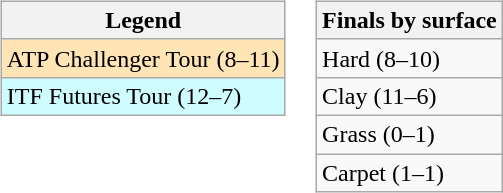<table>
<tr valign=top>
<td><br><table class=wikitable>
<tr>
<th>Legend</th>
</tr>
<tr bgcolor=moccasin>
<td>ATP Challenger Tour (8–11)</td>
</tr>
<tr bgcolor=cffcff>
<td>ITF Futures Tour (12–7)</td>
</tr>
</table>
</td>
<td><br><table class=wikitable>
<tr>
<th>Finals by surface</th>
</tr>
<tr>
<td>Hard (8–10)</td>
</tr>
<tr>
<td>Clay (11–6)</td>
</tr>
<tr>
<td>Grass (0–1)</td>
</tr>
<tr>
<td>Carpet (1–1)</td>
</tr>
</table>
</td>
</tr>
</table>
